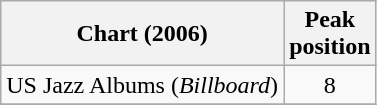<table class=wikitable>
<tr>
<th>Chart (2006)</th>
<th>Peak<br>position</th>
</tr>
<tr>
<td>US Jazz Albums (<em>Billboard</em>)</td>
<td align=center>8</td>
</tr>
<tr>
</tr>
</table>
